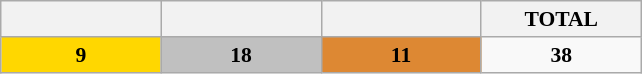<table class="wikitable" style="font-size:90%">
<tr>
<th style="width:100px;"></th>
<th style="width:100px;"></th>
<th style="width:100px;"></th>
<th style="width:100px;">TOTAL</th>
</tr>
<tr>
<td style="text-align:center; background:gold;"><strong>9</strong></td>
<td style="text-align:center; background:silver;"><strong>18</strong></td>
<td style="text-align:center; background:#d83;"><strong>11</strong></td>
<td style="text-align:center;"><strong>38</strong></td>
</tr>
</table>
